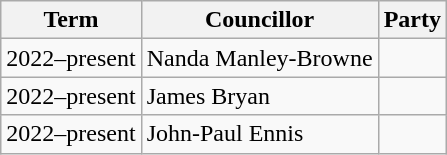<table class="wikitable">
<tr>
<th>Term</th>
<th>Councillor</th>
<th colspan=2>Party</th>
</tr>
<tr>
<td>2022–present</td>
<td>Nanda Manley-Browne</td>
<td></td>
</tr>
<tr>
<td>2022–present</td>
<td>James Bryan</td>
<td></td>
</tr>
<tr>
<td>2022–present</td>
<td>John-Paul Ennis</td>
<td></td>
</tr>
</table>
